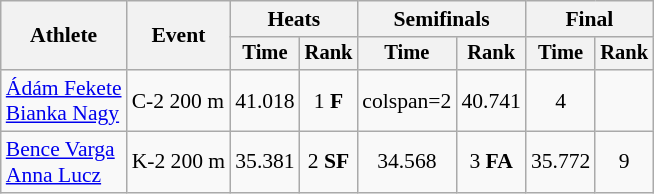<table class=wikitable style="font-size:90%">
<tr>
<th rowspan="2">Athlete</th>
<th rowspan="2">Event</th>
<th colspan=2>Heats</th>
<th colspan=2>Semifinals</th>
<th colspan=2>Final</th>
</tr>
<tr style="font-size:95%">
<th>Time</th>
<th>Rank</th>
<th>Time</th>
<th>Rank</th>
<th>Time</th>
<th>Rank</th>
</tr>
<tr align=center>
<td align=left><a href='#'>Ádám Fekete</a><br><a href='#'>Bianka Nagy</a></td>
<td align=left>C-2 200 m</td>
<td>41.018</td>
<td>1 <strong>F</strong></td>
<td>colspan=2</td>
<td>40.741</td>
<td>4</td>
</tr>
<tr align=center>
<td align=left><a href='#'>Bence Varga</a><br><a href='#'>Anna Lucz</a></td>
<td align=left>K-2 200 m</td>
<td>35.381</td>
<td>2 <strong>SF</strong></td>
<td>34.568</td>
<td>3 <strong>FA</strong></td>
<td>35.772</td>
<td>9</td>
</tr>
</table>
